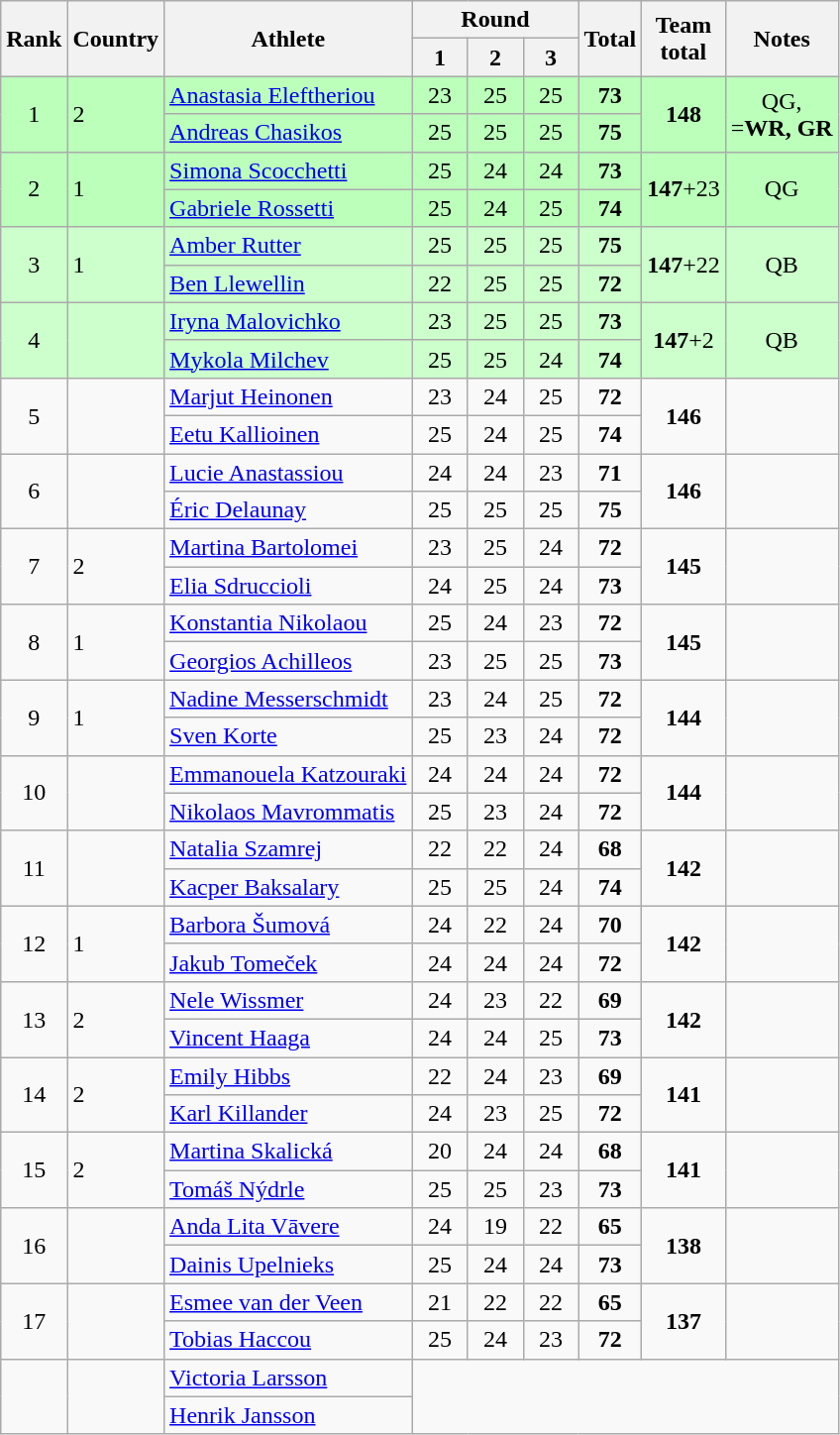<table class="wikitable sortable" style="text-align:center">
<tr>
<th rowspan=2>Rank</th>
<th rowspan=2>Country</th>
<th rowspan=2>Athlete</th>
<th colspan=3>Round</th>
<th rowspan=2>Total</th>
<th rowspan=2>Team<br>total</th>
<th rowspan=2 class="unsortable">Notes</th>
</tr>
<tr>
<th width=30px>1</th>
<th width=30px>2</th>
<th width=30px>3</th>
</tr>
<tr bgcolor=bbffbb>
<td rowspan=2>1</td>
<td rowspan=2 align=left> 2</td>
<td align=left><a href='#'>Anastasia Eleftheriou</a></td>
<td>23</td>
<td>25</td>
<td>25</td>
<td><strong>73</strong></td>
<td rowspan=2><strong>148</strong></td>
<td rowspan=2>QG,<br>=<strong>WR, GR</strong></td>
</tr>
<tr bgcolor=bbffbb>
<td align=left><a href='#'>Andreas Chasikos</a></td>
<td>25</td>
<td>25</td>
<td>25</td>
<td><strong>75</strong></td>
</tr>
<tr bgcolor=bbffbb>
<td rowspan=2>2</td>
<td rowspan=2 align=left> 1</td>
<td align=left><a href='#'>Simona Scocchetti</a></td>
<td>25</td>
<td>24</td>
<td>24</td>
<td><strong>73</strong></td>
<td rowspan=2><strong>147</strong>+23</td>
<td rowspan=2>QG</td>
</tr>
<tr bgcolor=bbffbb>
<td align=left><a href='#'>Gabriele Rossetti</a></td>
<td>25</td>
<td>24</td>
<td>25</td>
<td><strong>74</strong></td>
</tr>
<tr bgcolor=ccffcc>
<td rowspan=2>3</td>
<td rowspan=2 align=left> 1</td>
<td align=left><a href='#'>Amber Rutter</a></td>
<td>25</td>
<td>25</td>
<td>25</td>
<td><strong>75</strong></td>
<td rowspan=2><strong>147</strong>+22</td>
<td rowspan=2>QB</td>
</tr>
<tr bgcolor=ccffcc>
<td align=left><a href='#'>Ben Llewellin</a></td>
<td>22</td>
<td>25</td>
<td>25</td>
<td><strong>72</strong></td>
</tr>
<tr bgcolor=ccffcc>
<td rowspan=2>4</td>
<td rowspan=2 align=left></td>
<td align=left><a href='#'>Iryna Malovichko</a></td>
<td>23</td>
<td>25</td>
<td>25</td>
<td><strong>73</strong></td>
<td rowspan=2><strong>147</strong>+2</td>
<td rowspan=2>QB</td>
</tr>
<tr bgcolor=ccffcc>
<td align=left><a href='#'>Mykola Milchev</a></td>
<td>25</td>
<td>25</td>
<td>24</td>
<td><strong>74</strong></td>
</tr>
<tr>
<td rowspan=2>5</td>
<td rowspan=2 align=left></td>
<td align=left><a href='#'>Marjut Heinonen</a></td>
<td>23</td>
<td>24</td>
<td>25</td>
<td><strong>72</strong></td>
<td rowspan=2><strong>146</strong></td>
<td rowspan=2></td>
</tr>
<tr>
<td align=left><a href='#'>Eetu Kallioinen</a></td>
<td>25</td>
<td>24</td>
<td>25</td>
<td><strong>74</strong></td>
</tr>
<tr>
<td rowspan=2>6</td>
<td rowspan=2 align=left></td>
<td align=left><a href='#'>Lucie Anastassiou</a></td>
<td>24</td>
<td>24</td>
<td>23</td>
<td><strong>71</strong></td>
<td rowspan=2><strong>146</strong></td>
<td rowspan=2></td>
</tr>
<tr>
<td align=left><a href='#'>Éric Delaunay</a></td>
<td>25</td>
<td>25</td>
<td>25</td>
<td><strong>75</strong></td>
</tr>
<tr>
<td rowspan=2>7</td>
<td rowspan=2 align=left> 2</td>
<td align=left><a href='#'>Martina Bartolomei</a></td>
<td>23</td>
<td>25</td>
<td>24</td>
<td><strong>72</strong></td>
<td rowspan=2><strong>145</strong></td>
<td rowspan=2></td>
</tr>
<tr>
<td align=left><a href='#'>Elia Sdruccioli</a></td>
<td>24</td>
<td>25</td>
<td>24</td>
<td><strong>73</strong></td>
</tr>
<tr>
<td rowspan=2>8</td>
<td rowspan=2 align=left> 1</td>
<td align=left><a href='#'>Konstantia Nikolaou</a></td>
<td>25</td>
<td>24</td>
<td>23</td>
<td><strong>72</strong></td>
<td rowspan=2><strong>145</strong></td>
<td rowspan=2></td>
</tr>
<tr>
<td align=left><a href='#'>Georgios Achilleos</a></td>
<td>23</td>
<td>25</td>
<td>25</td>
<td><strong>73</strong></td>
</tr>
<tr>
<td rowspan=2>9</td>
<td rowspan=2 align=left> 1</td>
<td align=left><a href='#'>Nadine Messerschmidt</a></td>
<td>23</td>
<td>24</td>
<td>25</td>
<td><strong>72</strong></td>
<td rowspan=2><strong>144</strong></td>
<td rowspan=2></td>
</tr>
<tr>
<td align=left><a href='#'>Sven Korte</a></td>
<td>25</td>
<td>23</td>
<td>24</td>
<td><strong>72</strong></td>
</tr>
<tr>
<td rowspan=2>10</td>
<td rowspan=2 align=left></td>
<td align=left><a href='#'>Emmanouela Katzouraki</a></td>
<td>24</td>
<td>24</td>
<td>24</td>
<td><strong>72</strong></td>
<td rowspan=2><strong>144</strong></td>
<td rowspan=2></td>
</tr>
<tr>
<td align=left><a href='#'>Nikolaos Mavrommatis</a></td>
<td>25</td>
<td>23</td>
<td>24</td>
<td><strong>72</strong></td>
</tr>
<tr>
<td rowspan=2>11</td>
<td rowspan=2 align=left></td>
<td align=left><a href='#'>Natalia Szamrej</a></td>
<td>22</td>
<td>22</td>
<td>24</td>
<td><strong>68</strong></td>
<td rowspan=2><strong>142</strong></td>
<td rowspan=2></td>
</tr>
<tr>
<td align=left><a href='#'>Kacper Baksalary</a></td>
<td>25</td>
<td>25</td>
<td>24</td>
<td><strong>74</strong></td>
</tr>
<tr>
<td rowspan=2>12</td>
<td rowspan=2 align=left> 1</td>
<td align=left><a href='#'>Barbora Šumová</a></td>
<td>24</td>
<td>22</td>
<td>24</td>
<td><strong>70</strong></td>
<td rowspan=2><strong>142</strong></td>
<td rowspan=2></td>
</tr>
<tr>
<td align=left><a href='#'>Jakub Tomeček</a></td>
<td>24</td>
<td>24</td>
<td>24</td>
<td><strong>72</strong></td>
</tr>
<tr>
<td rowspan=2>13</td>
<td rowspan=2 align=left> 2</td>
<td align=left><a href='#'>Nele Wissmer</a></td>
<td>24</td>
<td>23</td>
<td>22</td>
<td><strong>69</strong></td>
<td rowspan=2><strong>142</strong></td>
<td rowspan=2></td>
</tr>
<tr>
<td align=left><a href='#'>Vincent Haaga</a></td>
<td>24</td>
<td>24</td>
<td>25</td>
<td><strong>73</strong></td>
</tr>
<tr>
<td rowspan=2>14</td>
<td rowspan=2 align=left> 2</td>
<td align=left><a href='#'>Emily Hibbs</a></td>
<td>22</td>
<td>24</td>
<td>23</td>
<td><strong>69</strong></td>
<td rowspan=2><strong>141</strong></td>
<td rowspan=2></td>
</tr>
<tr>
<td align=left><a href='#'>Karl Killander</a></td>
<td>24</td>
<td>23</td>
<td>25</td>
<td><strong>72</strong></td>
</tr>
<tr>
<td rowspan=2>15</td>
<td rowspan=2 align=left> 2</td>
<td align=left><a href='#'>Martina Skalická</a></td>
<td>20</td>
<td>24</td>
<td>24</td>
<td><strong>68</strong></td>
<td rowspan=2><strong>141</strong></td>
<td rowspan=2></td>
</tr>
<tr>
<td align=left><a href='#'>Tomáš Nýdrle</a></td>
<td>25</td>
<td>25</td>
<td>23</td>
<td><strong>73</strong></td>
</tr>
<tr>
<td rowspan=2>16</td>
<td rowspan=2 align=left></td>
<td align=left><a href='#'>Anda Lita Vāvere</a></td>
<td>24</td>
<td>19</td>
<td>22</td>
<td><strong>65</strong></td>
<td rowspan=2><strong>138</strong></td>
<td rowspan=2></td>
</tr>
<tr>
<td align=left><a href='#'>Dainis Upelnieks</a></td>
<td>25</td>
<td>24</td>
<td>24</td>
<td><strong>73</strong></td>
</tr>
<tr>
<td rowspan=2>17</td>
<td rowspan=2 align=left></td>
<td align=left><a href='#'>Esmee van der Veen</a></td>
<td>21</td>
<td>22</td>
<td>22</td>
<td><strong>65</strong></td>
<td rowspan=2><strong>137</strong></td>
<td rowspan=2></td>
</tr>
<tr>
<td align=left><a href='#'>Tobias Haccou</a></td>
<td>25</td>
<td>24</td>
<td>23</td>
<td><strong>72</strong></td>
</tr>
<tr>
<td rowspan=2></td>
<td rowspan=2 align=left></td>
<td align=left><a href='#'>Victoria Larsson</a></td>
<td colspan=6 rowspan=2></td>
</tr>
<tr>
<td align=left><a href='#'>Henrik Jansson</a></td>
</tr>
</table>
